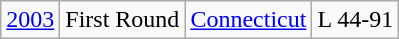<table class="wikitable">
<tr align="center">
<td><a href='#'>2003</a></td>
<td>First Round</td>
<td><a href='#'>Connecticut</a></td>
<td>L 44-91</td>
</tr>
</table>
